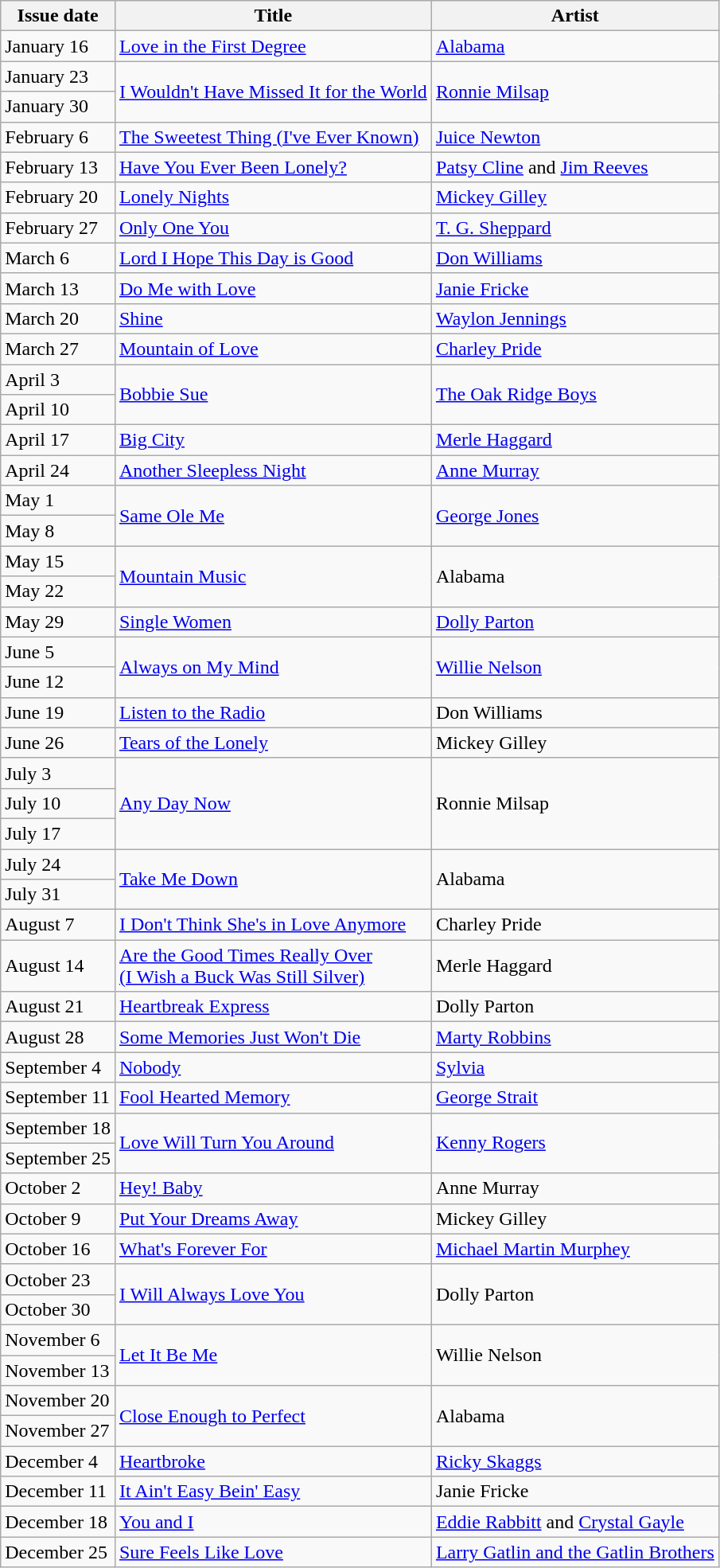<table class="wikitable">
<tr>
<th>Issue date</th>
<th>Title</th>
<th>Artist</th>
</tr>
<tr>
<td>January 16</td>
<td><a href='#'>Love in the First Degree</a></td>
<td><a href='#'>Alabama</a></td>
</tr>
<tr>
<td>January 23</td>
<td rowspan=2><a href='#'>I Wouldn't Have Missed It for the World</a></td>
<td rowspan=2><a href='#'>Ronnie Milsap</a></td>
</tr>
<tr>
<td>January 30</td>
</tr>
<tr>
<td>February 6</td>
<td><a href='#'>The Sweetest Thing (I've Ever Known)</a></td>
<td><a href='#'>Juice Newton</a></td>
</tr>
<tr>
<td>February 13</td>
<td><a href='#'>Have You Ever Been Lonely?</a></td>
<td><a href='#'>Patsy Cline</a> and <a href='#'>Jim Reeves</a></td>
</tr>
<tr>
<td>February 20</td>
<td><a href='#'>Lonely Nights</a></td>
<td><a href='#'>Mickey Gilley</a></td>
</tr>
<tr>
<td>February 27</td>
<td><a href='#'>Only One You</a></td>
<td><a href='#'>T. G. Sheppard</a></td>
</tr>
<tr>
<td>March 6</td>
<td><a href='#'>Lord I Hope This Day is Good</a></td>
<td><a href='#'>Don Williams</a></td>
</tr>
<tr>
<td>March 13</td>
<td><a href='#'>Do Me with Love</a></td>
<td><a href='#'>Janie Fricke</a></td>
</tr>
<tr>
<td>March 20</td>
<td><a href='#'>Shine</a></td>
<td><a href='#'>Waylon Jennings</a></td>
</tr>
<tr>
<td>March 27</td>
<td><a href='#'>Mountain of Love</a></td>
<td><a href='#'>Charley Pride</a></td>
</tr>
<tr>
<td>April 3</td>
<td rowspan=2><a href='#'>Bobbie Sue</a></td>
<td rowspan=2><a href='#'>The Oak Ridge Boys</a></td>
</tr>
<tr>
<td>April 10</td>
</tr>
<tr>
<td>April 17</td>
<td><a href='#'>Big City</a></td>
<td><a href='#'>Merle Haggard</a></td>
</tr>
<tr>
<td>April 24</td>
<td><a href='#'>Another Sleepless Night</a></td>
<td><a href='#'>Anne Murray</a></td>
</tr>
<tr>
<td>May 1</td>
<td rowspan=2><a href='#'>Same Ole Me</a></td>
<td rowspan=2><a href='#'>George Jones</a></td>
</tr>
<tr>
<td>May 8</td>
</tr>
<tr>
<td>May 15</td>
<td rowspan=2><a href='#'>Mountain Music</a></td>
<td rowspan=2>Alabama</td>
</tr>
<tr>
<td>May 22</td>
</tr>
<tr>
<td>May 29</td>
<td><a href='#'>Single Women</a></td>
<td><a href='#'>Dolly Parton</a></td>
</tr>
<tr>
<td>June 5</td>
<td rowspan=2><a href='#'>Always on My Mind</a></td>
<td rowspan=2><a href='#'>Willie Nelson</a></td>
</tr>
<tr>
<td>June 12</td>
</tr>
<tr>
<td>June 19</td>
<td><a href='#'>Listen to the Radio</a></td>
<td>Don Williams</td>
</tr>
<tr>
<td>June 26</td>
<td><a href='#'>Tears of the Lonely</a></td>
<td>Mickey Gilley</td>
</tr>
<tr>
<td>July 3</td>
<td rowspan=3><a href='#'>Any Day Now</a></td>
<td rowspan=3>Ronnie Milsap</td>
</tr>
<tr>
<td>July 10</td>
</tr>
<tr>
<td>July 17</td>
</tr>
<tr>
<td>July 24</td>
<td rowspan=2><a href='#'>Take Me Down</a></td>
<td rowspan=2>Alabama</td>
</tr>
<tr>
<td>July 31</td>
</tr>
<tr>
<td>August 7</td>
<td><a href='#'>I Don't Think She's in Love Anymore</a></td>
<td>Charley Pride</td>
</tr>
<tr>
<td>August 14</td>
<td><a href='#'>Are the Good Times Really Over<br>(I Wish a Buck Was Still Silver)</a></td>
<td>Merle Haggard</td>
</tr>
<tr>
<td>August 21</td>
<td><a href='#'>Heartbreak Express</a></td>
<td>Dolly Parton</td>
</tr>
<tr>
<td>August 28</td>
<td><a href='#'>Some Memories Just Won't Die</a></td>
<td><a href='#'>Marty Robbins</a></td>
</tr>
<tr>
<td>September 4</td>
<td><a href='#'>Nobody</a></td>
<td><a href='#'>Sylvia</a></td>
</tr>
<tr>
<td>September 11</td>
<td><a href='#'>Fool Hearted Memory</a></td>
<td><a href='#'>George Strait</a></td>
</tr>
<tr>
<td>September 18</td>
<td rowspan=2><a href='#'>Love Will Turn You Around</a></td>
<td rowspan=2><a href='#'>Kenny Rogers</a></td>
</tr>
<tr>
<td>September 25</td>
</tr>
<tr>
<td>October 2</td>
<td><a href='#'>Hey! Baby</a></td>
<td>Anne Murray</td>
</tr>
<tr>
<td>October 9</td>
<td><a href='#'>Put Your Dreams Away</a></td>
<td>Mickey Gilley</td>
</tr>
<tr>
<td>October 16</td>
<td><a href='#'>What's Forever For</a></td>
<td><a href='#'>Michael Martin Murphey</a></td>
</tr>
<tr>
<td>October 23</td>
<td rowspan=2><a href='#'>I Will Always Love You</a></td>
<td rowspan=2>Dolly Parton</td>
</tr>
<tr>
<td>October 30</td>
</tr>
<tr>
<td>November 6</td>
<td rowspan=2><a href='#'>Let It Be Me</a></td>
<td rowspan=2>Willie Nelson</td>
</tr>
<tr>
<td>November 13</td>
</tr>
<tr>
<td>November 20</td>
<td rowspan=2><a href='#'>Close Enough to Perfect</a></td>
<td rowspan=2>Alabama</td>
</tr>
<tr>
<td>November 27</td>
</tr>
<tr>
<td>December 4</td>
<td><a href='#'>Heartbroke</a></td>
<td><a href='#'>Ricky Skaggs</a></td>
</tr>
<tr>
<td>December 11</td>
<td><a href='#'>It Ain't Easy Bein' Easy</a></td>
<td>Janie Fricke</td>
</tr>
<tr>
<td>December 18</td>
<td><a href='#'>You and I</a></td>
<td><a href='#'>Eddie Rabbitt</a> and <a href='#'>Crystal Gayle</a></td>
</tr>
<tr>
<td>December 25</td>
<td><a href='#'>Sure Feels Like Love</a></td>
<td><a href='#'>Larry Gatlin and the Gatlin Brothers</a></td>
</tr>
</table>
